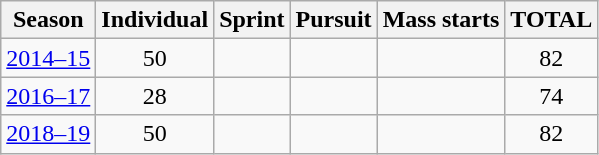<table class="wikitable sortable" style="text-align: center;">
<tr>
<th>Season</th>
<th>Individual</th>
<th>Sprint</th>
<th>Pursuit</th>
<th>Mass starts</th>
<th>TOTAL</th>
</tr>
<tr>
<td><a href='#'>2014–15</a></td>
<td>50</td>
<td></td>
<td></td>
<td></td>
<td>82</td>
</tr>
<tr>
<td><a href='#'>2016–17</a></td>
<td>28</td>
<td></td>
<td></td>
<td></td>
<td>74</td>
</tr>
<tr>
<td><a href='#'>2018–19</a></td>
<td>50</td>
<td></td>
<td></td>
<td></td>
<td>82</td>
</tr>
</table>
